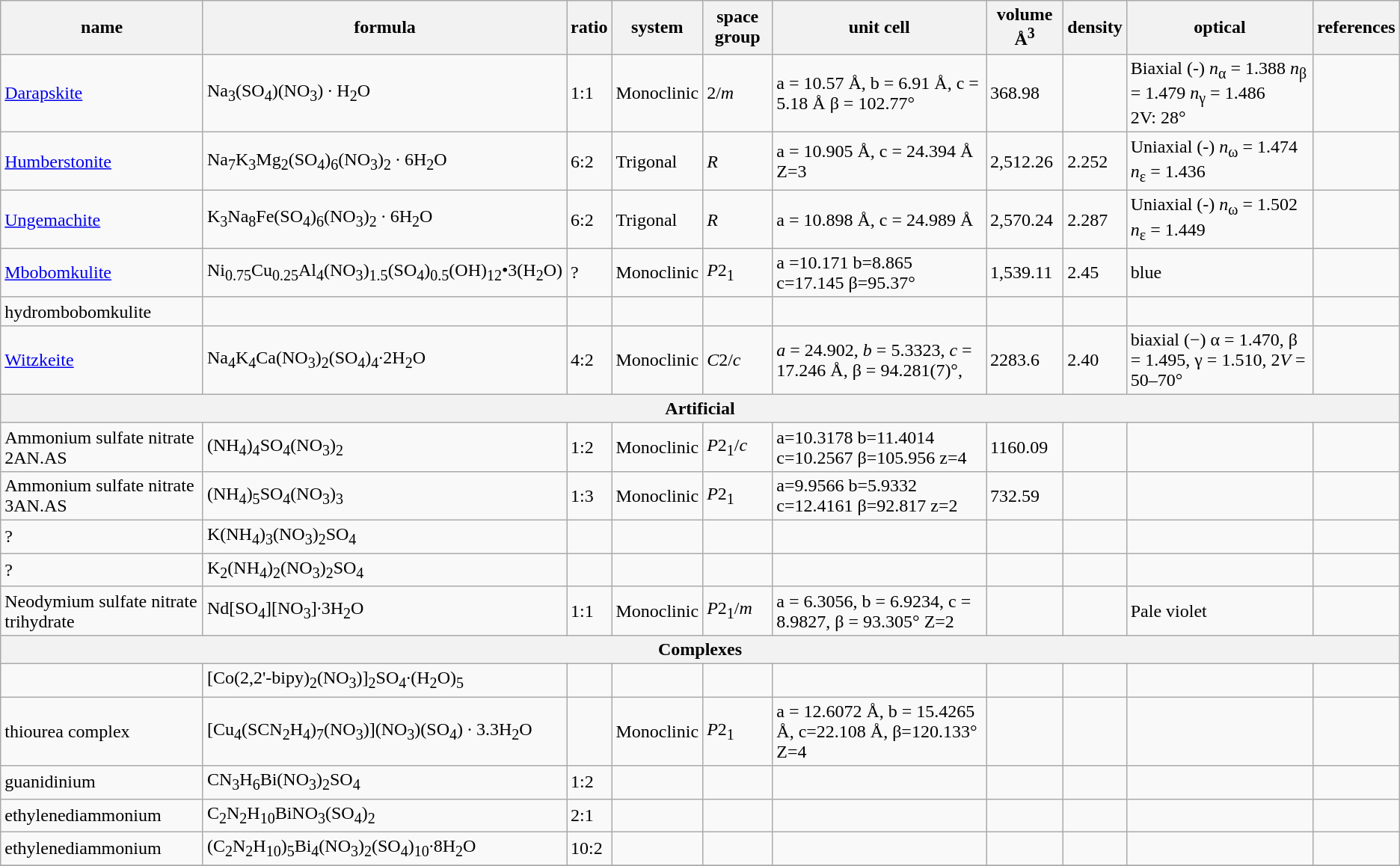<table class="wikitable">
<tr>
<th>name</th>
<th>formula</th>
<th>ratio</th>
<th>system</th>
<th>space group</th>
<th>unit cell</th>
<th>volume Å<sup>3</sup></th>
<th>density</th>
<th>optical</th>
<th>references</th>
</tr>
<tr>
<td><a href='#'>Darapskite</a></td>
<td>Na<sub>3</sub>(SO<sub>4</sub>)(NO<sub>3</sub>) · H<sub>2</sub>O</td>
<td>1:1</td>
<td>Monoclinic</td>
<td>2/<em>m</em></td>
<td>a = 10.57 Å, b = 6.91 Å, c = 5.18 Å β = 102.77°</td>
<td>368.98</td>
<td></td>
<td>Biaxial (-) <em>n</em><sub>α</sub> = 1.388 <em>n</em><sub>β</sub> = 1.479 <em>n</em><sub>γ</sub> = 1.486<br>2V: 28°</td>
<td></td>
</tr>
<tr>
<td><a href='#'>Humberstonite</a></td>
<td>Na<sub>7</sub>K<sub>3</sub>Mg<sub>2</sub>(SO<sub>4</sub>)<sub>6</sub>(NO<sub>3</sub>)<sub>2</sub> · 6H<sub>2</sub>O</td>
<td>6:2</td>
<td>Trigonal</td>
<td><em>R</em></td>
<td>a =  10.905 Å, c =  24.394 Å Z=3</td>
<td>2,512.26</td>
<td>2.252</td>
<td>Uniaxial (-) <em>n</em><sub>ω</sub> = 1.474 <em>n</em><sub>ε</sub> = 1.436</td>
<td></td>
</tr>
<tr>
<td><a href='#'>Ungemachite</a></td>
<td>K<sub>3</sub>Na<sub>8</sub>Fe(SO<sub>4</sub>)<sub>6</sub>(NO<sub>3</sub>)<sub>2</sub> · 6H<sub>2</sub>O</td>
<td>6:2</td>
<td>Trigonal</td>
<td><em>R</em></td>
<td>a = 10.898  Å, c = 24.989 Å</td>
<td>2,570.24</td>
<td>2.287</td>
<td>Uniaxial (-) <em>n</em><sub>ω</sub> = 1.502 <em>n</em><sub>ε</sub> = 1.449</td>
<td></td>
</tr>
<tr>
<td><a href='#'>Mbobomkulite</a></td>
<td>Ni<sub>0.75</sub>Cu<sub>0.25</sub>Al<sub>4</sub>(NO<sub>3</sub>)<sub>1.5</sub>(SO<sub>4</sub>)<sub>0.5</sub>(OH)<sub>12</sub>•3(H<sub>2</sub>O)</td>
<td>?</td>
<td>Monoclinic</td>
<td><em>P</em>2<sub>1</sub></td>
<td>a =10.171 b=8.865 c=17.145 β=95.37°</td>
<td>1,539.11</td>
<td>2.45</td>
<td>blue</td>
<td></td>
</tr>
<tr>
<td>hydrombobomkulite</td>
<td></td>
<td></td>
<td></td>
<td></td>
<td></td>
<td></td>
<td></td>
<td></td>
<td></td>
</tr>
<tr>
<td><a href='#'>Witzkeite</a></td>
<td>Na<sub>4</sub>K<sub>4</sub>Ca(NO<sub>3</sub>)<sub>2</sub>(SO<sub>4</sub>)<sub>4</sub>·2H<sub>2</sub>O</td>
<td>4:2</td>
<td>Monoclinic</td>
<td><em>C</em>2/<em>c</em></td>
<td><em>a</em> = 24.902, <em>b</em> = 5.3323, <em>c</em> = 17.246 Å, β = 94.281(7)°,</td>
<td>2283.6</td>
<td>2.40</td>
<td>biaxial (−)  α = 1.470, β = 1.495, γ = 1.510, 2<em>V</em> = 50–70°</td>
<td></td>
</tr>
<tr>
<th colspan="10">Artificial</th>
</tr>
<tr>
<td>Ammonium sulfate nitrate 2AN.AS</td>
<td>(NH<sub>4</sub>)<sub>4</sub>SO<sub>4</sub>(NO<sub>3</sub>)<sub>2</sub></td>
<td>1:2</td>
<td>Monoclinic</td>
<td><em>P</em>2<sub>1</sub>/<em>c</em></td>
<td>a=10.3178 b=11.4014 c=10.2567 β=105.956 z=4<br></td>
<td>1160.09</td>
<td></td>
<td></td>
<td></td>
</tr>
<tr>
<td>Ammonium sulfate nitrate 3AN.AS</td>
<td>(NH<sub>4</sub>)<sub>5</sub>SO<sub>4</sub>(NO<sub>3</sub>)<sub>3</sub></td>
<td>1:3</td>
<td>Monoclinic</td>
<td><em>P</em>2<sub>1</sub></td>
<td>a=9.9566 b=5.9332  c=12.4161 β=92.817 z=2</td>
<td>732.59</td>
<td></td>
<td></td>
<td></td>
</tr>
<tr>
<td>?</td>
<td>K(NH<sub>4</sub>)<sub>3</sub>(NO<sub>3</sub>)<sub>2</sub>SO<sub>4</sub></td>
<td></td>
<td></td>
<td></td>
<td></td>
<td></td>
<td></td>
<td></td>
<td></td>
</tr>
<tr>
<td>?</td>
<td>K<sub>2</sub>(NH<sub>4</sub>)<sub>2</sub>(NO<sub>3</sub>)<sub>2</sub>SO<sub>4</sub></td>
<td></td>
<td></td>
<td></td>
<td></td>
<td></td>
<td></td>
<td></td>
<td></td>
</tr>
<tr>
<td>Neodymium sulfate nitrate trihydrate</td>
<td>Nd[SO<sub>4</sub>][NO<sub>3</sub>]·3H<sub>2</sub>O</td>
<td>1:1</td>
<td>Monoclinic</td>
<td><em>P</em>2<sub>1</sub>/<em>m</em></td>
<td>a = 6.3056, b = 6.9234, c = 8.9827, β = 93.305° Z=2</td>
<td></td>
<td></td>
<td>Pale violet</td>
<td></td>
</tr>
<tr>
<th colspan="10">Complexes</th>
</tr>
<tr>
<td></td>
<td>[Co(2,2'-bipy)<sub>2</sub>(NO<sub>3</sub>)]<sub>2</sub>SO<sub>4</sub>·(H<sub>2</sub>O)<sub>5</sub></td>
<td></td>
<td></td>
<td></td>
<td></td>
<td></td>
<td></td>
<td></td>
<td></td>
</tr>
<tr>
<td>thiourea complex</td>
<td>[Cu<sub>4</sub>(SCN<sub>2</sub>H<sub>4</sub>)<sub>7</sub>(NO<sub>3</sub>)](NO<sub>3</sub>)(SO<sub>4</sub>) · 3.3H<sub>2</sub>O</td>
<td></td>
<td>Monoclinic</td>
<td><em>P</em>2<sub>1</sub></td>
<td>a = 12.6072 Å, b = 15.4265 Å, c=22.108 Å, β=120.133° Z=4</td>
<td></td>
<td></td>
<td></td>
<td></td>
</tr>
<tr>
<td>guanidinium</td>
<td>CN<sub>3</sub>H<sub>6</sub>Bi(NO<sub>3</sub>)<sub>2</sub>SO<sub>4</sub></td>
<td>1:2</td>
<td></td>
<td></td>
<td></td>
<td></td>
<td></td>
<td></td>
<td></td>
</tr>
<tr>
<td>ethylenediammonium</td>
<td>C<sub>2</sub>N<sub>2</sub>H<sub>10</sub>BiNO<sub>3</sub>(SO<sub>4</sub>)<sub>2</sub></td>
<td>2:1</td>
<td></td>
<td></td>
<td></td>
<td></td>
<td></td>
<td></td>
<td></td>
</tr>
<tr>
<td>ethylenediammonium</td>
<td>(C<sub>2</sub>N<sub>2</sub>H<sub>10</sub>)<sub>5</sub>Bi<sub>4</sub>(NO<sub>3</sub>)<sub>2</sub>(SO<sub>4</sub>)<sub>10</sub>·8H<sub>2</sub>O</td>
<td>10:2</td>
<td></td>
<td></td>
<td></td>
<td></td>
<td></td>
<td></td>
<td></td>
</tr>
<tr>
</tr>
</table>
